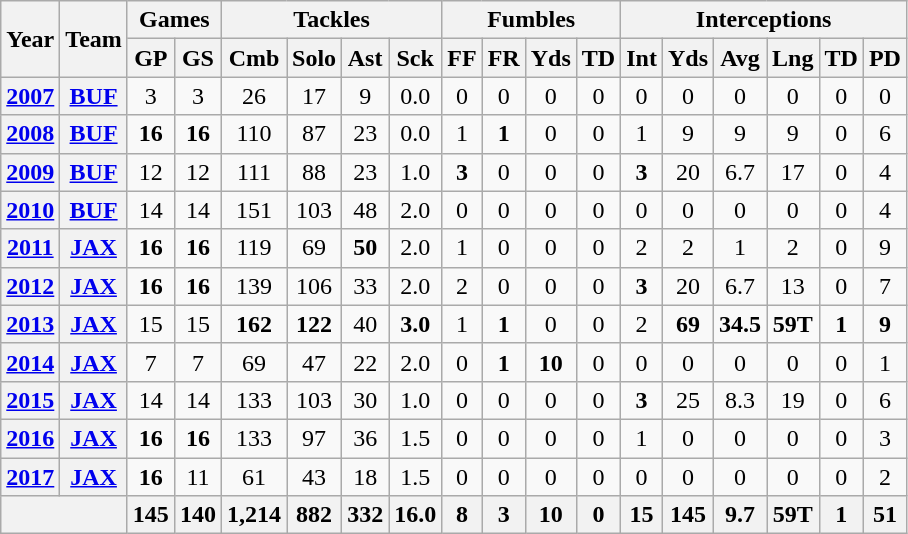<table class="wikitable" style="text-align:center">
<tr>
<th rowspan="2">Year</th>
<th rowspan="2">Team</th>
<th colspan="2">Games</th>
<th colspan="4">Tackles</th>
<th colspan="4">Fumbles</th>
<th colspan="6">Interceptions</th>
</tr>
<tr>
<th>GP</th>
<th>GS</th>
<th>Cmb</th>
<th>Solo</th>
<th>Ast</th>
<th>Sck</th>
<th>FF</th>
<th>FR</th>
<th>Yds</th>
<th>TD</th>
<th>Int</th>
<th>Yds</th>
<th>Avg</th>
<th>Lng</th>
<th>TD</th>
<th>PD</th>
</tr>
<tr>
<th><a href='#'>2007</a></th>
<th><a href='#'>BUF</a></th>
<td>3</td>
<td>3</td>
<td>26</td>
<td>17</td>
<td>9</td>
<td>0.0</td>
<td>0</td>
<td>0</td>
<td>0</td>
<td>0</td>
<td>0</td>
<td>0</td>
<td>0</td>
<td>0</td>
<td>0</td>
<td>0</td>
</tr>
<tr>
<th><a href='#'>2008</a></th>
<th><a href='#'>BUF</a></th>
<td><strong>16</strong></td>
<td><strong>16</strong></td>
<td>110</td>
<td>87</td>
<td>23</td>
<td>0.0</td>
<td>1</td>
<td><strong>1</strong></td>
<td>0</td>
<td>0</td>
<td>1</td>
<td>9</td>
<td>9</td>
<td>9</td>
<td>0</td>
<td>6</td>
</tr>
<tr>
<th><a href='#'>2009</a></th>
<th><a href='#'>BUF</a></th>
<td>12</td>
<td>12</td>
<td>111</td>
<td>88</td>
<td>23</td>
<td>1.0</td>
<td><strong>3</strong></td>
<td>0</td>
<td>0</td>
<td>0</td>
<td><strong>3</strong></td>
<td>20</td>
<td>6.7</td>
<td>17</td>
<td>0</td>
<td>4</td>
</tr>
<tr>
<th><a href='#'>2010</a></th>
<th><a href='#'>BUF</a></th>
<td>14</td>
<td>14</td>
<td>151</td>
<td>103</td>
<td>48</td>
<td>2.0</td>
<td>0</td>
<td>0</td>
<td>0</td>
<td>0</td>
<td>0</td>
<td>0</td>
<td>0</td>
<td>0</td>
<td>0</td>
<td>4</td>
</tr>
<tr>
<th><a href='#'>2011</a></th>
<th><a href='#'>JAX</a></th>
<td><strong>16</strong></td>
<td><strong>16</strong></td>
<td>119</td>
<td>69</td>
<td><strong>50</strong></td>
<td>2.0</td>
<td>1</td>
<td>0</td>
<td>0</td>
<td>0</td>
<td>2</td>
<td>2</td>
<td>1</td>
<td>2</td>
<td>0</td>
<td>9</td>
</tr>
<tr>
<th><a href='#'>2012</a></th>
<th><a href='#'>JAX</a></th>
<td><strong>16</strong></td>
<td><strong>16</strong></td>
<td>139</td>
<td>106</td>
<td>33</td>
<td>2.0</td>
<td>2</td>
<td>0</td>
<td>0</td>
<td>0</td>
<td><strong>3</strong></td>
<td>20</td>
<td>6.7</td>
<td>13</td>
<td>0</td>
<td>7</td>
</tr>
<tr>
<th><a href='#'>2013</a></th>
<th><a href='#'>JAX</a></th>
<td>15</td>
<td>15</td>
<td><strong>162</strong></td>
<td><strong>122</strong></td>
<td>40</td>
<td><strong>3.0</strong></td>
<td>1</td>
<td><strong>1</strong></td>
<td>0</td>
<td>0</td>
<td>2</td>
<td><strong>69</strong></td>
<td><strong>34.5</strong></td>
<td><strong>59T</strong></td>
<td><strong>1</strong></td>
<td><strong>9</strong></td>
</tr>
<tr>
<th><a href='#'>2014</a></th>
<th><a href='#'>JAX</a></th>
<td>7</td>
<td>7</td>
<td>69</td>
<td>47</td>
<td>22</td>
<td>2.0</td>
<td>0</td>
<td><strong>1</strong></td>
<td><strong>10</strong></td>
<td>0</td>
<td>0</td>
<td>0</td>
<td>0</td>
<td>0</td>
<td>0</td>
<td>1</td>
</tr>
<tr>
<th><a href='#'>2015</a></th>
<th><a href='#'>JAX</a></th>
<td>14</td>
<td>14</td>
<td>133</td>
<td>103</td>
<td>30</td>
<td>1.0</td>
<td>0</td>
<td>0</td>
<td>0</td>
<td>0</td>
<td><strong>3</strong></td>
<td>25</td>
<td>8.3</td>
<td>19</td>
<td>0</td>
<td>6</td>
</tr>
<tr>
<th><a href='#'>2016</a></th>
<th><a href='#'>JAX</a></th>
<td><strong>16</strong></td>
<td><strong>16</strong></td>
<td>133</td>
<td>97</td>
<td>36</td>
<td>1.5</td>
<td>0</td>
<td>0</td>
<td>0</td>
<td>0</td>
<td>1</td>
<td>0</td>
<td>0</td>
<td>0</td>
<td>0</td>
<td>3</td>
</tr>
<tr>
<th><a href='#'>2017</a></th>
<th><a href='#'>JAX</a></th>
<td><strong>16</strong></td>
<td>11</td>
<td>61</td>
<td>43</td>
<td>18</td>
<td>1.5</td>
<td>0</td>
<td>0</td>
<td>0</td>
<td>0</td>
<td>0</td>
<td>0</td>
<td>0</td>
<td>0</td>
<td>0</td>
<td>2</td>
</tr>
<tr>
<th colspan="2"></th>
<th>145</th>
<th>140</th>
<th>1,214</th>
<th>882</th>
<th>332</th>
<th>16.0</th>
<th>8</th>
<th>3</th>
<th>10</th>
<th>0</th>
<th>15</th>
<th>145</th>
<th>9.7</th>
<th>59T</th>
<th>1</th>
<th>51</th>
</tr>
</table>
